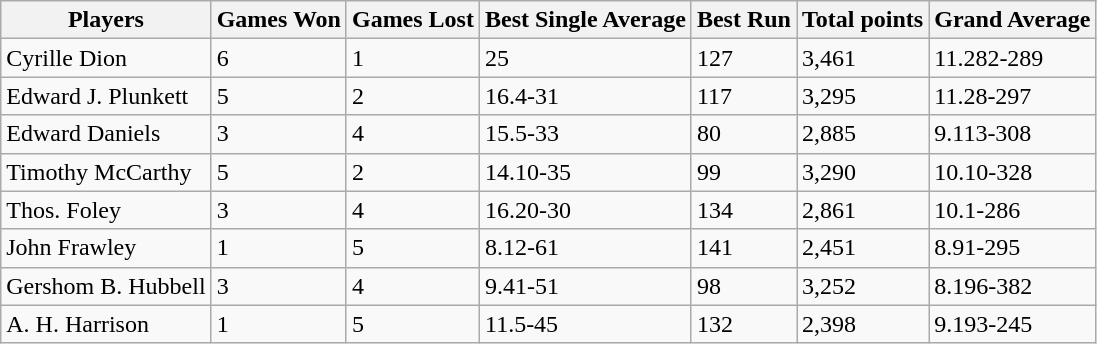<table class="wikitable">
<tr>
<th>Players</th>
<th>Games Won</th>
<th>Games Lost</th>
<th>Best Single Average</th>
<th>Best Run</th>
<th>Total points</th>
<th>Grand Average</th>
</tr>
<tr>
<td>Cyrille Dion</td>
<td>6</td>
<td>1</td>
<td>25</td>
<td>127</td>
<td>3,461</td>
<td>11.282-289</td>
</tr>
<tr>
<td>Edward J. Plunkett</td>
<td>5</td>
<td>2</td>
<td>16.4-31</td>
<td>117</td>
<td>3,295</td>
<td>11.28-297</td>
</tr>
<tr>
<td>Edward Daniels</td>
<td>3</td>
<td>4</td>
<td>15.5-33</td>
<td>80</td>
<td>2,885</td>
<td>9.113-308</td>
</tr>
<tr>
<td>Timothy McCarthy</td>
<td>5</td>
<td>2</td>
<td>14.10-35</td>
<td>99</td>
<td>3,290</td>
<td>10.10-328</td>
</tr>
<tr>
<td>Thos. Foley</td>
<td>3</td>
<td>4</td>
<td>16.20-30</td>
<td>134</td>
<td>2,861</td>
<td>10.1-286</td>
</tr>
<tr>
<td>John Frawley</td>
<td>1</td>
<td>5</td>
<td>8.12-61</td>
<td>141</td>
<td>2,451</td>
<td>8.91-295</td>
</tr>
<tr>
<td>Gershom B. Hubbell</td>
<td>3</td>
<td>4</td>
<td>9.41-51</td>
<td>98</td>
<td>3,252</td>
<td>8.196-382</td>
</tr>
<tr>
<td>A. H. Harrison</td>
<td>1</td>
<td>5</td>
<td>11.5-45</td>
<td>132</td>
<td>2,398</td>
<td>9.193-245</td>
</tr>
</table>
